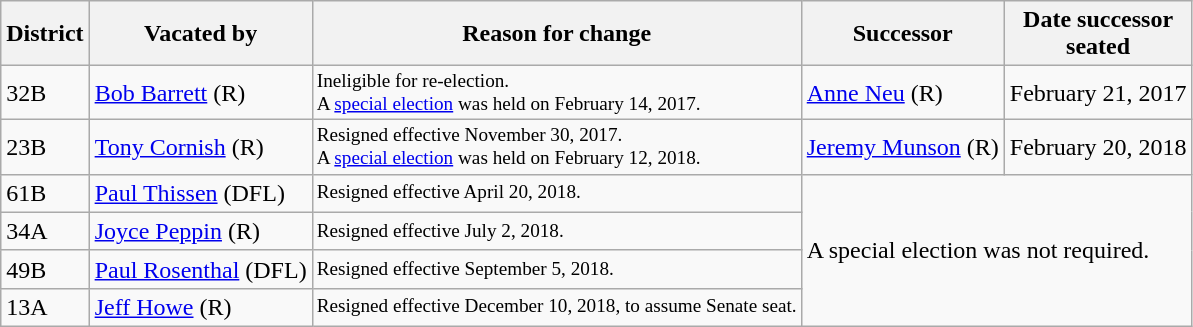<table class="wikitable">
<tr>
<th>District</th>
<th>Vacated by</th>
<th>Reason for change</th>
<th>Successor</th>
<th>Date successor<br>seated</th>
</tr>
<tr>
<td>32B</td>
<td><a href='#'>Bob Barrett</a> (R)</td>
<td style="font-size:80%">Ineligible for re-election.<br>A <a href='#'>special election</a> was held on February 14, 2017.</td>
<td><a href='#'>Anne Neu</a> (R)</td>
<td>February 21, 2017</td>
</tr>
<tr>
<td>23B</td>
<td><a href='#'>Tony Cornish</a> (R)</td>
<td style="font-size:80%">Resigned effective November 30, 2017.<br>A <a href='#'>special election</a> was held on February 12, 2018.</td>
<td><a href='#'>Jeremy Munson</a> (R)</td>
<td>February 20, 2018</td>
</tr>
<tr>
<td>61B</td>
<td><a href='#'>Paul Thissen</a> (DFL)</td>
<td style="font-size:80%">Resigned effective April 20, 2018.</td>
<td colspan="2" rowspan="4">A special election was not required.</td>
</tr>
<tr>
<td>34A</td>
<td><a href='#'>Joyce Peppin</a> (R)</td>
<td style="font-size:80%">Resigned effective July 2, 2018.</td>
</tr>
<tr>
<td>49B</td>
<td><a href='#'>Paul Rosenthal</a> (DFL)</td>
<td style="font-size:80%">Resigned effective September 5, 2018.</td>
</tr>
<tr>
<td>13A</td>
<td><a href='#'>Jeff Howe</a> (R)</td>
<td style="font-size:80%">Resigned effective December 10, 2018, to assume Senate seat.</td>
</tr>
</table>
